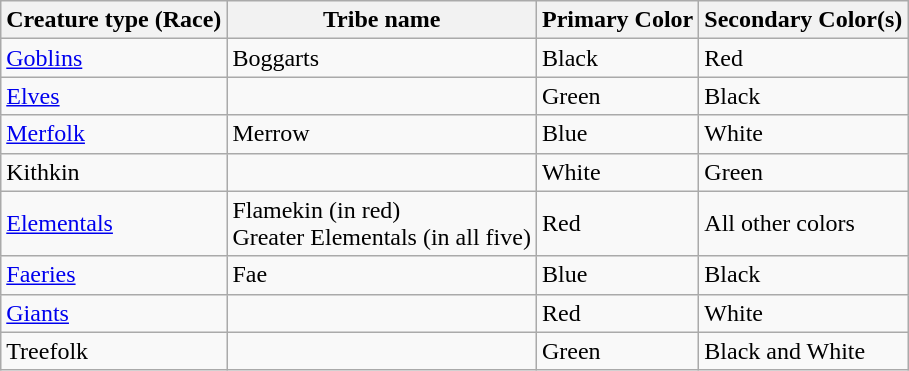<table class="wikitable">
<tr>
<th>Creature type (Race)</th>
<th>Tribe name</th>
<th>Primary Color</th>
<th>Secondary Color(s)</th>
</tr>
<tr>
<td><a href='#'>Goblins</a></td>
<td>Boggarts</td>
<td>Black</td>
<td>Red</td>
</tr>
<tr>
<td><a href='#'>Elves</a></td>
<td></td>
<td>Green</td>
<td>Black</td>
</tr>
<tr>
<td><a href='#'>Merfolk</a></td>
<td>Merrow</td>
<td>Blue</td>
<td>White</td>
</tr>
<tr>
<td>Kithkin</td>
<td></td>
<td>White</td>
<td>Green</td>
</tr>
<tr>
<td><a href='#'>Elementals</a></td>
<td>Flamekin (in red)<br> Greater Elementals (in all five)</td>
<td>Red</td>
<td>All other colors</td>
</tr>
<tr>
<td><a href='#'>Faeries</a></td>
<td>Fae</td>
<td>Blue</td>
<td>Black</td>
</tr>
<tr>
<td><a href='#'>Giants</a></td>
<td></td>
<td>Red</td>
<td>White</td>
</tr>
<tr>
<td>Treefolk</td>
<td></td>
<td>Green</td>
<td>Black and White</td>
</tr>
</table>
